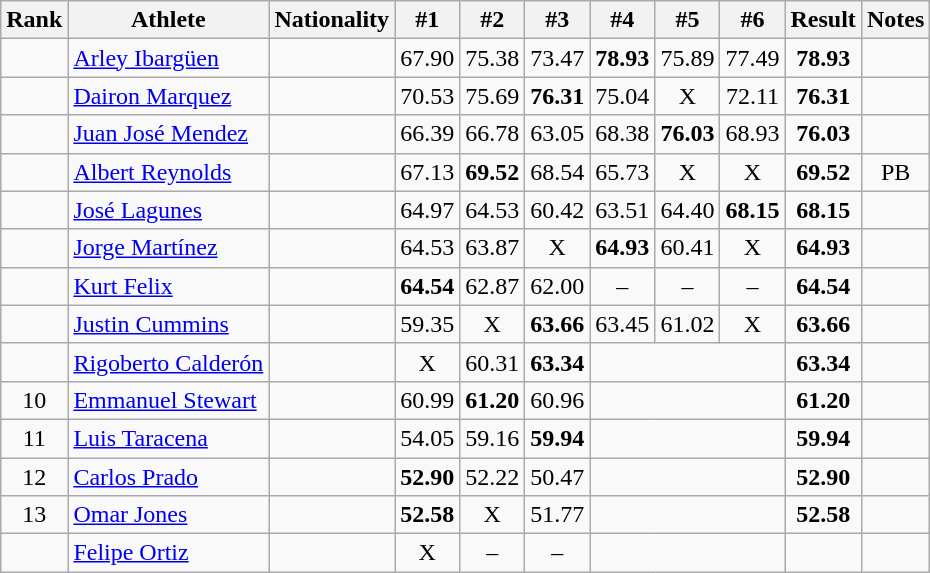<table class="wikitable sortable" style="text-align:center">
<tr>
<th>Rank</th>
<th>Athlete</th>
<th>Nationality</th>
<th>#1</th>
<th>#2</th>
<th>#3</th>
<th>#4</th>
<th>#5</th>
<th>#6</th>
<th>Result</th>
<th>Notes</th>
</tr>
<tr>
<td></td>
<td align=left><a href='#'>Arley Ibargüen</a></td>
<td align=left></td>
<td>67.90</td>
<td>75.38</td>
<td>73.47</td>
<td><strong>78.93</strong></td>
<td>75.89</td>
<td>77.49</td>
<td><strong>78.93</strong></td>
<td></td>
</tr>
<tr>
<td></td>
<td align=left><a href='#'>Dairon Marquez</a></td>
<td align=left></td>
<td>70.53</td>
<td>75.69</td>
<td><strong>76.31</strong></td>
<td>75.04</td>
<td>X</td>
<td>72.11</td>
<td><strong>76.31</strong></td>
<td></td>
</tr>
<tr>
<td></td>
<td align=left><a href='#'>Juan José Mendez</a></td>
<td align=left></td>
<td>66.39</td>
<td>66.78</td>
<td>63.05</td>
<td>68.38</td>
<td><strong>76.03</strong></td>
<td>68.93</td>
<td><strong>76.03</strong></td>
<td></td>
</tr>
<tr>
<td></td>
<td align=left><a href='#'>Albert Reynolds</a></td>
<td align=left></td>
<td>67.13</td>
<td><strong>69.52</strong></td>
<td>68.54</td>
<td>65.73</td>
<td>X</td>
<td>X</td>
<td><strong>69.52</strong></td>
<td>PB</td>
</tr>
<tr>
<td></td>
<td align=left><a href='#'>José Lagunes</a></td>
<td align=left></td>
<td>64.97</td>
<td>64.53</td>
<td>60.42</td>
<td>63.51</td>
<td>64.40</td>
<td><strong>68.15</strong></td>
<td><strong>68.15</strong></td>
<td></td>
</tr>
<tr>
<td></td>
<td align=left><a href='#'>Jorge Martínez</a></td>
<td align=left></td>
<td>64.53</td>
<td>63.87</td>
<td>X</td>
<td><strong>64.93</strong></td>
<td>60.41</td>
<td>X</td>
<td><strong>64.93</strong></td>
<td></td>
</tr>
<tr>
<td></td>
<td align=left><a href='#'>Kurt Felix</a></td>
<td align=left></td>
<td><strong>64.54</strong></td>
<td>62.87</td>
<td>62.00</td>
<td>–</td>
<td>–</td>
<td>–</td>
<td><strong>64.54</strong></td>
<td></td>
</tr>
<tr>
<td></td>
<td align=left><a href='#'>Justin Cummins</a></td>
<td align=left></td>
<td>59.35</td>
<td>X</td>
<td><strong>63.66</strong></td>
<td>63.45</td>
<td>61.02</td>
<td>X</td>
<td><strong>63.66</strong></td>
<td></td>
</tr>
<tr>
<td></td>
<td align=left><a href='#'>Rigoberto Calderón</a></td>
<td align=left></td>
<td>X</td>
<td>60.31</td>
<td><strong>63.34</strong></td>
<td colspan=3></td>
<td><strong>63.34</strong></td>
<td></td>
</tr>
<tr>
<td>10</td>
<td align=left><a href='#'>Emmanuel Stewart</a></td>
<td align=left></td>
<td>60.99</td>
<td><strong>61.20</strong></td>
<td>60.96</td>
<td colspan=3></td>
<td><strong>61.20</strong></td>
<td></td>
</tr>
<tr>
<td>11</td>
<td align=left><a href='#'>Luis Taracena</a></td>
<td align=left></td>
<td>54.05</td>
<td>59.16</td>
<td><strong>59.94</strong></td>
<td colspan=3></td>
<td><strong>59.94</strong></td>
<td></td>
</tr>
<tr>
<td>12</td>
<td align=left><a href='#'>Carlos Prado</a></td>
<td align=left></td>
<td><strong>52.90</strong></td>
<td>52.22</td>
<td>50.47</td>
<td colspan=3></td>
<td><strong>52.90</strong></td>
<td></td>
</tr>
<tr>
<td>13</td>
<td align=left><a href='#'>Omar Jones</a></td>
<td align=left></td>
<td><strong>52.58</strong></td>
<td>X</td>
<td>51.77</td>
<td colspan=3></td>
<td><strong>52.58</strong></td>
<td></td>
</tr>
<tr>
<td></td>
<td align=left><a href='#'>Felipe Ortiz</a></td>
<td align=left></td>
<td>X</td>
<td>–</td>
<td>–</td>
<td colspan=3></td>
<td><strong></strong></td>
<td></td>
</tr>
</table>
